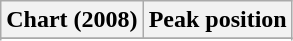<table class="wikitable sortable" border="1">
<tr>
<th>Chart (2008)</th>
<th>Peak position</th>
</tr>
<tr>
</tr>
<tr>
</tr>
<tr>
</tr>
</table>
